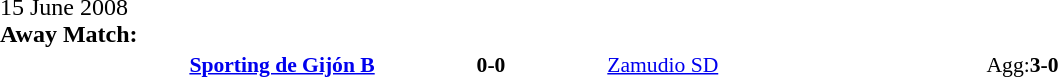<table width=100% cellspacing=1>
<tr>
<th width=20%></th>
<th width=12%></th>
<th width=20%></th>
<th></th>
</tr>
<tr>
<td>15 June 2008<br><strong>Away Match:</strong></td>
</tr>
<tr style=font-size:90%>
<td align=right><strong><a href='#'>Sporting de Gijón B</a></strong></td>
<td align=center><strong>0-0</strong></td>
<td><a href='#'>Zamudio SD</a></td>
<td>Agg:<strong>3-0</strong></td>
</tr>
</table>
